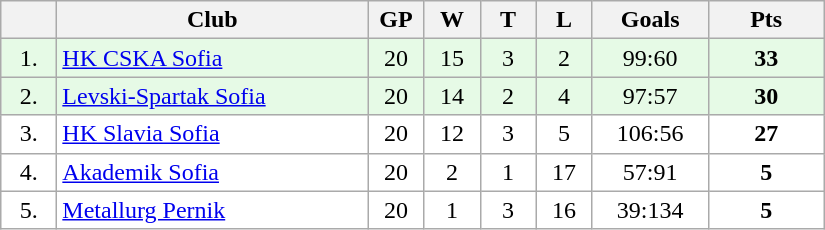<table class="wikitable">
<tr>
<th width="30"></th>
<th width="200">Club</th>
<th width="30">GP</th>
<th width="30">W</th>
<th width="30">T</th>
<th width="30">L</th>
<th width="70">Goals</th>
<th width="70">Pts</th>
</tr>
<tr bgcolor="#e6fae6" align="center">
<td>1.</td>
<td align="left"><a href='#'>HK CSKA Sofia</a></td>
<td>20</td>
<td>15</td>
<td>3</td>
<td>2</td>
<td>99:60</td>
<td><strong>33</strong></td>
</tr>
<tr bgcolor="#e6fae6" align="center">
<td>2.</td>
<td align="left"><a href='#'>Levski-Spartak Sofia</a></td>
<td>20</td>
<td>14</td>
<td>2</td>
<td>4</td>
<td>97:57</td>
<td><strong>30</strong></td>
</tr>
<tr bgcolor="#FFFFFF" align="center">
<td>3.</td>
<td align="left"><a href='#'>HK Slavia Sofia</a></td>
<td>20</td>
<td>12</td>
<td>3</td>
<td>5</td>
<td>106:56</td>
<td><strong>27</strong></td>
</tr>
<tr bgcolor="#FFFFFF" align="center">
<td>4.</td>
<td align="left"><a href='#'>Akademik Sofia</a></td>
<td>20</td>
<td>2</td>
<td>1</td>
<td>17</td>
<td>57:91</td>
<td><strong>5</strong></td>
</tr>
<tr bgcolor="#FFFFFF" align="center">
<td>5.</td>
<td align="left"><a href='#'>Metallurg Pernik</a></td>
<td>20</td>
<td>1</td>
<td>3</td>
<td>16</td>
<td>39:134</td>
<td><strong>5</strong></td>
</tr>
</table>
